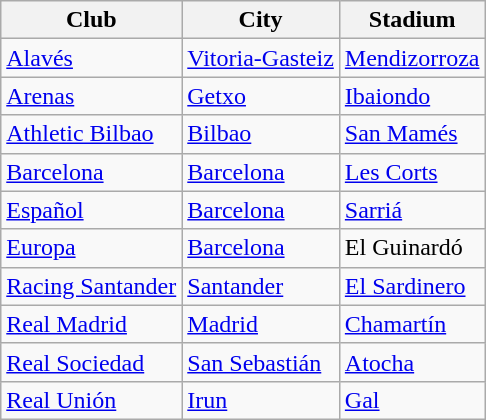<table class="wikitable sortable">
<tr>
<th>Club</th>
<th>City</th>
<th>Stadium</th>
</tr>
<tr>
<td><a href='#'>Alavés</a></td>
<td><a href='#'>Vitoria-Gasteiz</a></td>
<td><a href='#'>Mendizorroza</a></td>
</tr>
<tr>
<td><a href='#'>Arenas</a></td>
<td><a href='#'>Getxo</a></td>
<td><a href='#'>Ibaiondo</a></td>
</tr>
<tr>
<td><a href='#'>Athletic Bilbao</a></td>
<td><a href='#'>Bilbao</a></td>
<td><a href='#'>San Mamés</a></td>
</tr>
<tr>
<td><a href='#'>Barcelona</a></td>
<td><a href='#'>Barcelona</a></td>
<td><a href='#'>Les Corts</a></td>
</tr>
<tr>
<td><a href='#'>Español</a></td>
<td><a href='#'>Barcelona</a></td>
<td><a href='#'>Sarriá</a></td>
</tr>
<tr>
<td><a href='#'>Europa</a></td>
<td><a href='#'>Barcelona</a></td>
<td>El Guinardó</td>
</tr>
<tr>
<td><a href='#'>Racing Santander</a></td>
<td><a href='#'>Santander</a></td>
<td><a href='#'>El Sardinero</a></td>
</tr>
<tr>
<td><a href='#'>Real Madrid</a></td>
<td><a href='#'>Madrid</a></td>
<td><a href='#'>Chamartín</a></td>
</tr>
<tr>
<td><a href='#'>Real Sociedad</a></td>
<td><a href='#'>San Sebastián</a></td>
<td><a href='#'>Atocha</a></td>
</tr>
<tr>
<td><a href='#'>Real Unión</a></td>
<td><a href='#'>Irun</a></td>
<td><a href='#'>Gal</a></td>
</tr>
</table>
